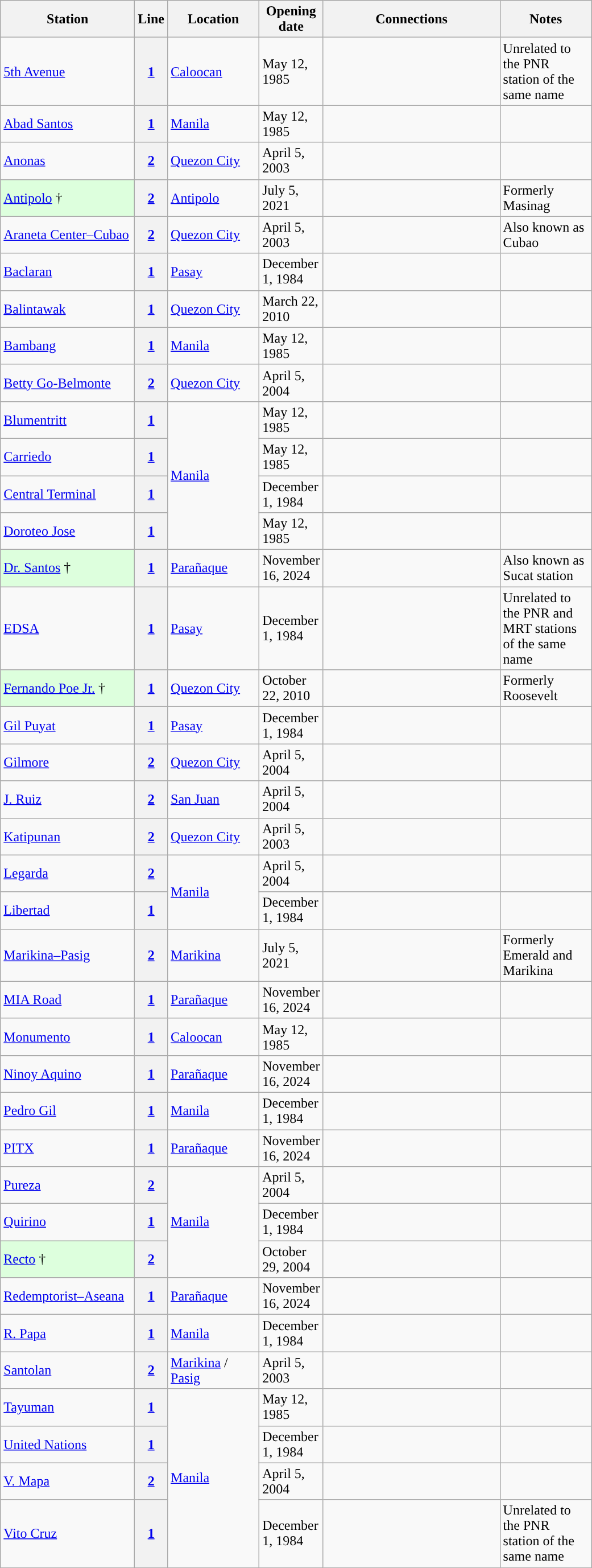<table class="wikitable sortable">
<tr>
<th width="150">Station</th>
<th class="unsortable" width="25">Line</th>
<th width="100">Location</th>
<th width="50">Opening date</th>
<th width="200">Connections</th>
<th width="100">Notes</th>
</tr>
<tr>
<td><a href='#'>5th Avenue</a></td>
<th style="background-color:#"><a href='#'><span>1</span></a></th>
<td><a href='#'>Caloocan</a></td>
<td>May 12, 1985</td>
<td></td>
<td>Unrelated to the PNR station of the same name</td>
</tr>
<tr>
<td><a href='#'>Abad Santos</a></td>
<th style="background-color:#"><a href='#'><span>1</span></a></th>
<td><a href='#'>Manila</a></td>
<td>May 12, 1985</td>
<td></td>
<td></td>
</tr>
<tr>
<td><a href='#'>Anonas</a></td>
<th style="background-color:#"><a href='#'><span>2</span></a></th>
<td><a href='#'>Quezon City</a></td>
<td>April 5, 2003</td>
<td></td>
<td></td>
</tr>
<tr>
<td style="background-color:#ddffdd"><a href='#'>Antipolo</a> †</td>
<th style="background-color:#"><a href='#'><span>2</span></a></th>
<td><a href='#'>Antipolo</a></td>
<td>July 5, 2021</td>
<td></td>
<td>Formerly Masinag</td>
</tr>
<tr>
<td><a href='#'>Araneta Center–Cubao</a></td>
<th style="background-color:#"><a href='#'><span>2</span></a></th>
<td><a href='#'>Quezon City</a></td>
<td>April 5, 2003</td>
<td></td>
<td>Also known as Cubao</td>
</tr>
<tr>
<td><a href='#'>Baclaran</a></td>
<th style="background-color:#"><a href='#'><span>1</span></a></th>
<td><a href='#'>Pasay</a></td>
<td>December 1, 1984</td>
<td></td>
<td></td>
</tr>
<tr>
<td><a href='#'>Balintawak</a></td>
<th style="background-color:#"><a href='#'><span>1</span></a></th>
<td><a href='#'>Quezon City</a></td>
<td>March 22, 2010</td>
<td></td>
<td></td>
</tr>
<tr>
<td><a href='#'>Bambang</a></td>
<th style="background-color:#"><a href='#'><span>1</span></a></th>
<td><a href='#'>Manila</a></td>
<td>May 12, 1985</td>
<td></td>
<td></td>
</tr>
<tr>
<td><a href='#'>Betty Go-Belmonte</a></td>
<th style="background-color:#"><a href='#'><span>2</span></a></th>
<td><a href='#'>Quezon City</a></td>
<td>April 5, 2004</td>
<td></td>
<td></td>
</tr>
<tr>
<td><a href='#'>Blumentritt</a></td>
<th style="background-color:#"><a href='#'><span>1</span></a></th>
<td rowspan="4"><a href='#'>Manila</a></td>
<td>May 12, 1985</td>
<td></td>
<td></td>
</tr>
<tr>
<td><a href='#'>Carriedo</a></td>
<th style="background-color:#"><a href='#'><span>1</span></a></th>
<td>May 12, 1985</td>
<td></td>
<td></td>
</tr>
<tr>
<td><a href='#'>Central Terminal</a></td>
<th style="background-color:#"><a href='#'><span>1</span></a></th>
<td>December 1, 1984</td>
<td></td>
<td></td>
</tr>
<tr>
<td><a href='#'>Doroteo Jose</a></td>
<th style="background-color:#"><a href='#'><span>1</span></a></th>
<td>May 12, 1985</td>
<td></td>
<td></td>
</tr>
<tr>
<td style="background-color:#ddffdd"><a href='#'>Dr. Santos</a> †</td>
<th style="background-color:#"><a href='#'><span>1</span></a></th>
<td><a href='#'>Parañaque</a></td>
<td>November 16, 2024</td>
<td></td>
<td>Also known as Sucat station</td>
</tr>
<tr>
<td><a href='#'>EDSA</a></td>
<th style="background-color:#"><a href='#'><span>1</span></a></th>
<td><a href='#'>Pasay</a></td>
<td>December 1, 1984</td>
<td></td>
<td>Unrelated to the PNR and MRT stations of the same name</td>
</tr>
<tr>
<td style="background-color:#ddffdd"><a href='#'>Fernando Poe Jr.</a> †</td>
<th style="background-color:#"><a href='#'><span>1</span></a></th>
<td><a href='#'>Quezon City</a></td>
<td>October 22, 2010</td>
<td></td>
<td>Formerly Roosevelt</td>
</tr>
<tr>
<td><a href='#'>Gil Puyat</a></td>
<th style="background-color:#"><a href='#'><span>1</span></a></th>
<td><a href='#'>Pasay</a></td>
<td>December 1, 1984</td>
<td></td>
<td></td>
</tr>
<tr>
<td><a href='#'>Gilmore</a></td>
<th style="background-color:#"><a href='#'><span>2</span></a></th>
<td><a href='#'>Quezon City</a></td>
<td>April 5, 2004</td>
<td></td>
<td></td>
</tr>
<tr>
<td><a href='#'>J. Ruiz</a></td>
<th style="background-color:#"><a href='#'><span>2</span></a></th>
<td><a href='#'>San Juan</a></td>
<td>April 5, 2004</td>
<td></td>
<td></td>
</tr>
<tr>
<td><a href='#'>Katipunan</a></td>
<th style="background-color:#"><a href='#'><span>2</span></a></th>
<td><a href='#'>Quezon City</a></td>
<td>April 5, 2003</td>
<td></td>
<td></td>
</tr>
<tr>
<td><a href='#'>Legarda</a></td>
<th style="background-color:#"><a href='#'><span>2</span></a></th>
<td rowspan="2"><a href='#'>Manila</a></td>
<td>April 5, 2004</td>
<td></td>
<td></td>
</tr>
<tr>
<td><a href='#'>Libertad</a></td>
<th style="background-color:#"><a href='#'><span>1</span></a></th>
<td>December 1, 1984</td>
<td></td>
<td></td>
</tr>
<tr>
<td><a href='#'>Marikina–Pasig</a></td>
<th style="background-color:#"><a href='#'><span>2</span></a></th>
<td><a href='#'>Marikina</a></td>
<td>July 5, 2021</td>
<td></td>
<td>Formerly Emerald and Marikina</td>
</tr>
<tr>
<td><a href='#'>MIA Road</a></td>
<th style="background-color:#"><a href='#'><span>1</span></a></th>
<td><a href='#'>Parañaque</a></td>
<td>November 16, 2024</td>
<td style="text-align:left"></td>
<td></td>
</tr>
<tr>
<td><a href='#'>Monumento</a></td>
<th style="background-color:#"><a href='#'><span>1</span></a></th>
<td><a href='#'>Caloocan</a></td>
<td>May 12, 1985</td>
<td></td>
<td></td>
</tr>
<tr>
<td><a href='#'>Ninoy Aquino</a></td>
<th style="background-color:#"><a href='#'><span>1</span></a></th>
<td><a href='#'>Parañaque</a></td>
<td>November 16, 2024</td>
<td></td>
<td></td>
</tr>
<tr>
<td><a href='#'>Pedro Gil</a></td>
<th style="background-color:#"><a href='#'><span>1</span></a></th>
<td><a href='#'>Manila</a></td>
<td>December 1, 1984</td>
<td></td>
<td></td>
</tr>
<tr>
<td><a href='#'>PITX</a></td>
<th style="background-color:#"><a href='#'><span>1</span></a></th>
<td><a href='#'>Parañaque</a></td>
<td>November 16, 2024</td>
<td><br></td>
<td></td>
</tr>
<tr>
<td><a href='#'>Pureza</a></td>
<th style="background-color:#"><a href='#'><span>2</span></a></th>
<td rowspan="3"><a href='#'>Manila</a></td>
<td>April 5, 2004</td>
<td></td>
<td></td>
</tr>
<tr>
<td><a href='#'>Quirino</a></td>
<th style="background-color:#"><a href='#'><span>1</span></a></th>
<td>December 1, 1984</td>
<td></td>
<td></td>
</tr>
<tr>
<td style="background-color:#ddffdd"><a href='#'>Recto</a> †</td>
<th style="background-color:#"><a href='#'><span>2</span></a></th>
<td>October 29, 2004</td>
<td></td>
<td></td>
</tr>
<tr>
<td><a href='#'>Redemptorist–Aseana</a></td>
<th style="background-color:#"><a href='#'><span>1</span></a></th>
<td><a href='#'>Parañaque</a></td>
<td>November 16, 2024</td>
<td style="text-align:left"></td>
<td></td>
</tr>
<tr>
<td><a href='#'>R. Papa</a></td>
<th style="background-color:#"><a href='#'><span>1</span></a></th>
<td><a href='#'>Manila</a></td>
<td>December 1, 1984</td>
<td></td>
<td></td>
</tr>
<tr>
<td><a href='#'>Santolan</a></td>
<th style="background-color:#"><a href='#'><span>2</span></a></th>
<td><a href='#'>Marikina</a> / <a href='#'>Pasig</a></td>
<td>April 5, 2003</td>
<td></td>
<td></td>
</tr>
<tr>
<td><a href='#'>Tayuman</a></td>
<th style="background-color:#"><a href='#'><span>1</span></a></th>
<td rowspan="4"><a href='#'>Manila</a></td>
<td>May 12, 1985</td>
<td></td>
<td></td>
</tr>
<tr>
<td><a href='#'>United Nations</a></td>
<th style="background-color:#"><a href='#'><span>1</span></a></th>
<td>December 1, 1984</td>
<td></td>
<td></td>
</tr>
<tr>
<td><a href='#'>V. Mapa</a></td>
<th style="background-color:#"><a href='#'><span>2</span></a></th>
<td>April 5, 2004</td>
<td></td>
<td></td>
</tr>
<tr>
<td><a href='#'>Vito Cruz</a></td>
<th style="background-color:#"><a href='#'><span>1</span></a></th>
<td>December 1, 1984</td>
<td></td>
<td>Unrelated to the PNR station of the same name</td>
</tr>
</table>
